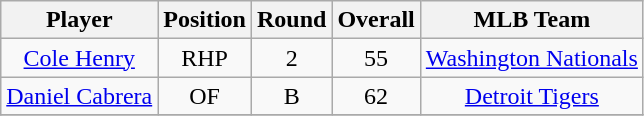<table class="wikitable" style="text-align:center;">
<tr>
<th>Player</th>
<th>Position</th>
<th>Round</th>
<th>Overall</th>
<th>MLB Team</th>
</tr>
<tr>
<td><a href='#'>Cole Henry</a></td>
<td>RHP</td>
<td>2</td>
<td>55</td>
<td><a href='#'>Washington Nationals</a></td>
</tr>
<tr>
<td><a href='#'>Daniel Cabrera</a></td>
<td>OF</td>
<td>B</td>
<td>62</td>
<td><a href='#'>Detroit Tigers</a></td>
</tr>
<tr>
</tr>
</table>
